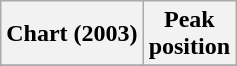<table class="wikitable plainrowheaders" style="text-align:center">
<tr>
<th scope="col">Chart (2003)</th>
<th scope="col">Peak<br>position</th>
</tr>
<tr>
</tr>
</table>
